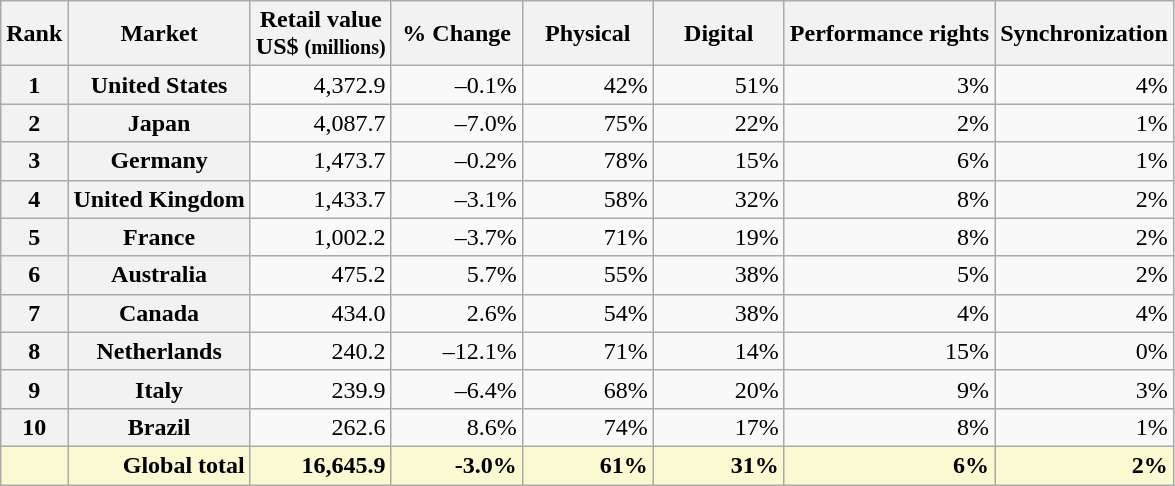<table class="wikitable plainrowheaders sortable" style="text-align:right;">
<tr>
<th scope="col">Rank</th>
<th scope="col">Market</th>
<th scope="col">Retail value<br>US$ <small>(millions)</small></th>
<th scope="col" style="width:5em;">% Change</th>
<th scope="col" style="width:5em;">Physical</th>
<th scope="col" style="width:5em;">Digital</th>
<th scope="col">Performance rights</th>
<th scope="col">Synchronization</th>
</tr>
<tr>
<th>1</th>
<th scope="row">United States</th>
<td>4,372.9</td>
<td>–0.1%</td>
<td>42%</td>
<td>51%</td>
<td>3%</td>
<td>4%</td>
</tr>
<tr>
<th>2</th>
<th scope="row">Japan</th>
<td>4,087.7</td>
<td>–7.0%</td>
<td>75%</td>
<td>22%</td>
<td>2%</td>
<td>1%</td>
</tr>
<tr>
<th>3</th>
<th scope="row">Germany</th>
<td>1,473.7</td>
<td>–0.2%</td>
<td>78%</td>
<td>15%</td>
<td>6%</td>
<td>1%</td>
</tr>
<tr>
<th>4</th>
<th scope="row">United Kingdom</th>
<td>1,433.7</td>
<td>–3.1%</td>
<td>58%</td>
<td>32%</td>
<td>8%</td>
<td>2%</td>
</tr>
<tr>
<th>5</th>
<th scope="row">France</th>
<td>1,002.2</td>
<td>–3.7%</td>
<td>71%</td>
<td>19%</td>
<td>8%</td>
<td>2%</td>
</tr>
<tr>
<th>6</th>
<th scope="row">Australia</th>
<td>475.2</td>
<td>5.7%</td>
<td>55%</td>
<td>38%</td>
<td>5%</td>
<td>2%</td>
</tr>
<tr>
<th>7</th>
<th scope="row">Canada</th>
<td>434.0</td>
<td>2.6%</td>
<td>54%</td>
<td>38%</td>
<td>4%</td>
<td>4%</td>
</tr>
<tr>
<th>8</th>
<th scope="row">Netherlands</th>
<td>240.2</td>
<td>–12.1%</td>
<td>71%</td>
<td>14%</td>
<td>15%</td>
<td>0%</td>
</tr>
<tr>
<th>9</th>
<th scope="row">Italy</th>
<td>239.9</td>
<td>–6.4%</td>
<td>68%</td>
<td>20%</td>
<td>9%</td>
<td>3%</td>
</tr>
<tr>
<th>10</th>
<th scope="row">Brazil</th>
<td>262.6</td>
<td>8.6%</td>
<td>74%</td>
<td>17%</td>
<td>8%</td>
<td>1%</td>
</tr>
<tr class="sortbottom" style="background-color:#FAFAD2; font-weight:bold;">
<td></td>
<td>Global total</td>
<td>16,645.9</td>
<td>-3.0%</td>
<td>61%</td>
<td>31%</td>
<td>6%</td>
<td>2%</td>
</tr>
</table>
